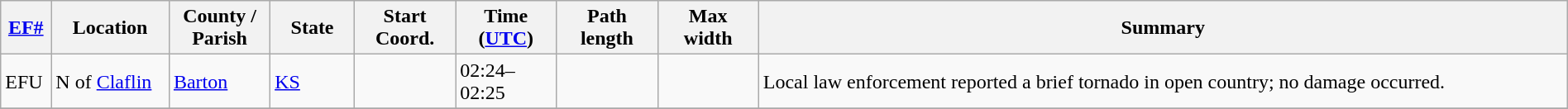<table class="wikitable sortable" style="width:100%;">
<tr>
<th scope="col" style="width:3%; text-align:center;"><a href='#'>EF#</a></th>
<th scope="col" style="width:7%; text-align:center;" class="unsortable">Location</th>
<th scope="col" style="width:6%; text-align:center;" class="unsortable">County / Parish</th>
<th scope="col" style="width:5%; text-align:center;">State</th>
<th scope="col" style="width:6%; text-align:center;">Start Coord.</th>
<th scope="col" style="width:6%; text-align:center;">Time (<a href='#'>UTC</a>)</th>
<th scope="col" style="width:6%; text-align:center;">Path length</th>
<th scope="col" style="width:6%; text-align:center;">Max width</th>
<th scope="col" class="unsortable" style="width:48%; text-align:center;">Summary</th>
</tr>
<tr>
<td bgcolor=>EFU</td>
<td>N of <a href='#'>Claflin</a></td>
<td><a href='#'>Barton</a></td>
<td><a href='#'>KS</a></td>
<td></td>
<td>02:24–02:25</td>
<td></td>
<td></td>
<td>Local law enforcement reported a brief tornado in open country; no damage occurred.</td>
</tr>
<tr>
</tr>
</table>
